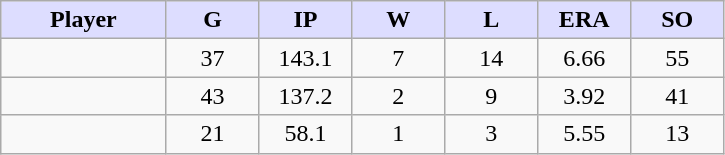<table class="wikitable sortable">
<tr>
<th style="background:#ddf; width:16%;">Player</th>
<th style="background:#ddf; width:9%;">G</th>
<th style="background:#ddf; width:9%;">IP</th>
<th style="background:#ddf; width:9%;">W</th>
<th style="background:#ddf; width:9%;">L</th>
<th style="background:#ddf; width:9%;">ERA</th>
<th style="background:#ddf; width:9%;">SO</th>
</tr>
<tr style="text-align:center;">
<td></td>
<td>37</td>
<td>143.1</td>
<td>7</td>
<td>14</td>
<td>6.66</td>
<td>55</td>
</tr>
<tr style="text-align:center;">
<td></td>
<td>43</td>
<td>137.2</td>
<td>2</td>
<td>9</td>
<td>3.92</td>
<td>41</td>
</tr>
<tr style="text-align:center;">
<td></td>
<td>21</td>
<td>58.1</td>
<td>1</td>
<td>3</td>
<td>5.55</td>
<td>13</td>
</tr>
</table>
